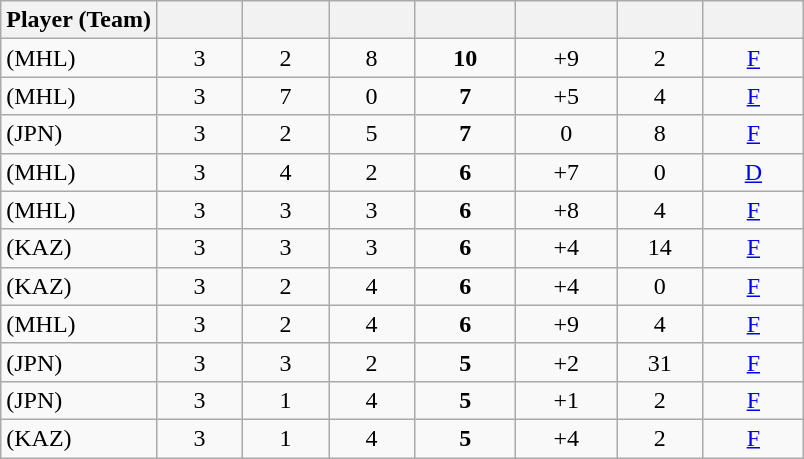<table class="wikitable sortable" style="text-align:center;">
<tr>
<th>Player (Team)</th>
<th width="50px"></th>
<th width="50px"></th>
<th width="50px"></th>
<th width="60px"></th>
<th width="60px"></th>
<th width="50px"></th>
<th width="60px"></th>
</tr>
<tr>
<td align=left>  (MHL)</td>
<td>3</td>
<td>2</td>
<td>8</td>
<td><strong>10</strong></td>
<td>+9</td>
<td>2</td>
<td><a href='#'>F</a></td>
</tr>
<tr>
<td align=left>  (MHL)</td>
<td>3</td>
<td>7</td>
<td>0</td>
<td><strong>7</strong></td>
<td>+5</td>
<td>4</td>
<td><a href='#'>F</a></td>
</tr>
<tr>
<td align=left>  (JPN)</td>
<td>3</td>
<td>2</td>
<td>5</td>
<td><strong>7</strong></td>
<td>0</td>
<td>8</td>
<td><a href='#'>F</a></td>
</tr>
<tr>
<td align=left>  (MHL)</td>
<td>3</td>
<td>4</td>
<td>2</td>
<td><strong>6</strong></td>
<td>+7</td>
<td>0</td>
<td><a href='#'>D</a></td>
</tr>
<tr>
<td align=left>  (MHL)</td>
<td>3</td>
<td>3</td>
<td>3</td>
<td><strong>6</strong></td>
<td>+8</td>
<td>4</td>
<td><a href='#'>F</a></td>
</tr>
<tr>
<td align=left>  (KAZ)</td>
<td>3</td>
<td>3</td>
<td>3</td>
<td><strong>6</strong></td>
<td>+4</td>
<td>14</td>
<td><a href='#'>F</a></td>
</tr>
<tr>
<td align=left>  (KAZ)</td>
<td>3</td>
<td>2</td>
<td>4</td>
<td><strong>6</strong></td>
<td>+4</td>
<td>0</td>
<td><a href='#'>F</a></td>
</tr>
<tr>
<td align=left>  (MHL)</td>
<td>3</td>
<td>2</td>
<td>4</td>
<td><strong>6</strong></td>
<td>+9</td>
<td>4</td>
<td><a href='#'>F</a></td>
</tr>
<tr>
<td align=left>  (JPN)</td>
<td>3</td>
<td>3</td>
<td>2</td>
<td><strong>5</strong></td>
<td>+2</td>
<td>31</td>
<td><a href='#'>F</a></td>
</tr>
<tr>
<td align=left>  (JPN)</td>
<td>3</td>
<td>1</td>
<td>4</td>
<td><strong>5</strong></td>
<td>+1</td>
<td>2</td>
<td><a href='#'>F</a></td>
</tr>
<tr>
<td align=left>  (KAZ)</td>
<td>3</td>
<td>1</td>
<td>4</td>
<td><strong>5</strong></td>
<td>+4</td>
<td>2</td>
<td><a href='#'>F</a></td>
</tr>
</table>
